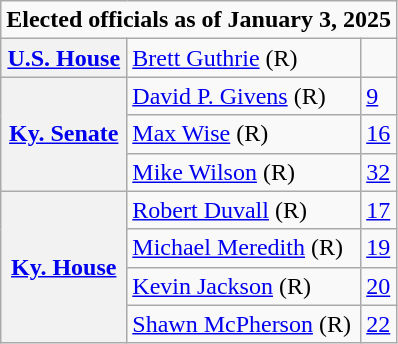<table class=wikitable>
<tr>
<td colspan="3"><strong>Elected officials as of January 3, 2025</strong></td>
</tr>
<tr>
<th scope=row><a href='#'>U.S. House</a></th>
<td><a href='#'>Brett Guthrie</a> (R)</td>
<td></td>
</tr>
<tr>
<th rowspan=3><a href='#'>Ky. Senate</a></th>
<td><a href='#'>David P. Givens</a> (R)</td>
<td><a href='#'>9</a></td>
</tr>
<tr>
<td><a href='#'>Max Wise</a> (R)</td>
<td><a href='#'>16</a></td>
</tr>
<tr>
<td><a href='#'>Mike Wilson</a> (R)</td>
<td><a href='#'>32</a></td>
</tr>
<tr>
<th rowspan=4><a href='#'>Ky. House</a></th>
<td><a href='#'>Robert Duvall</a> (R)</td>
<td><a href='#'>17</a></td>
</tr>
<tr>
<td><a href='#'>Michael Meredith</a> (R)</td>
<td><a href='#'>19</a></td>
</tr>
<tr>
<td><a href='#'>Kevin Jackson</a> (R)</td>
<td><a href='#'>20</a></td>
</tr>
<tr>
<td><a href='#'>Shawn McPherson</a> (R)</td>
<td><a href='#'>22</a></td>
</tr>
</table>
